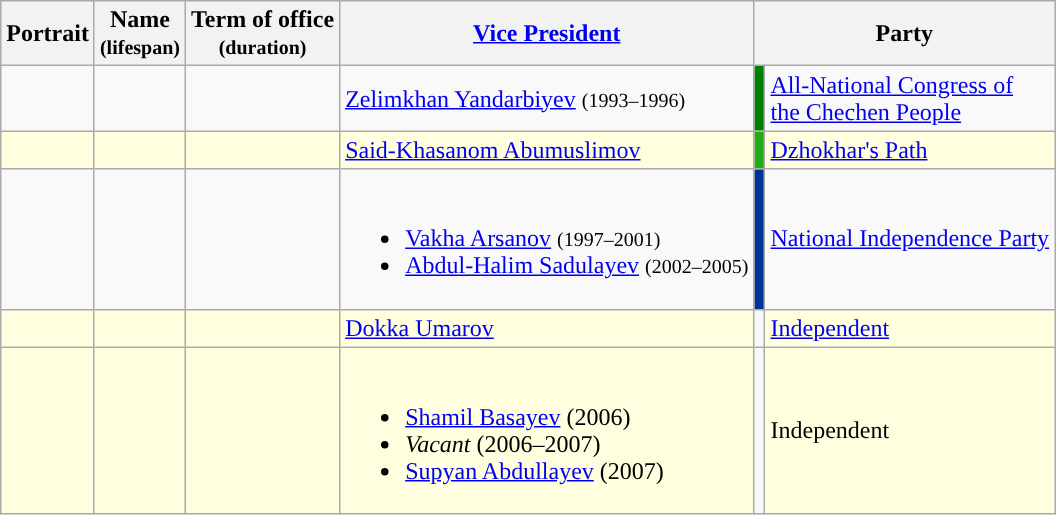<table class="wikitable">
<tr>
<th>Portrait</th>
<th>Name<br><small>(lifespan)</small></th>
<th>Term of office<br><small>(duration)</small></th>
<th><a href='#'>Vice President</a></th>
<th colspan=2>Party</th>
</tr>
<tr>
<td></td>
<td></td>
<td></td>
<td><a href='#'>Zelimkhan Yandarbiyev</a> <small>(1993–1996)</small></td>
<td style="background-color:#008000"></td>
<td><a href='#'>All-National Congress of<br>the Chechen People</a></td>
</tr>
<tr>
<td style="background:#FFFFE0"></td>
<td style="background:#FFFFE0"></td>
<td style="background:#FFFFE0"></td>
<td style="background:#FFFFE0"><a href='#'>Said-Khasanom Abumuslimov</a></td>
<td style="background-color:#21ab15"></td>
<td style="background:#FFFFE0"><a href='#'>Dzhokhar's Path</a></td>
</tr>
<tr>
<td></td>
<td></td>
<td></td>
<td><br><ul><li><a href='#'>Vakha Arsanov</a> <small>(1997–2001)</small></li><li><a href='#'>Abdul-Halim Sadulayev</a> <small>(2002–2005)</small></li></ul></td>
<td style="background-color:#003399"></td>
<td><a href='#'>National Independence Party</a></td>
</tr>
<tr>
<td style="background:#FFFFE0"></td>
<td style="background:#FFFFE0"></td>
<td style="background:#FFFFE0"></td>
<td style="background:#FFFFE0"><a href='#'>Dokka Umarov</a></td>
<td style="background-color:"></td>
<td style="background:#FFFFE0"><a href='#'>Independent</a></td>
</tr>
<tr>
<td style="background:#FFFFE0"></td>
<td style="background:#FFFFE0"></td>
<td style="background:#FFFFE0"></td>
<td style="background:#FFFFE0"><br><ul><li><a href='#'>Shamil Basayev</a> (2006)</li><li><em>Vacant</em> (2006–2007)</li><li><a href='#'>Supyan Abdullayev</a> (2007)</li></ul></td>
<td style="background-color:"></td>
<td style="background:#FFFFE0">Independent</td>
</tr>
</table>
